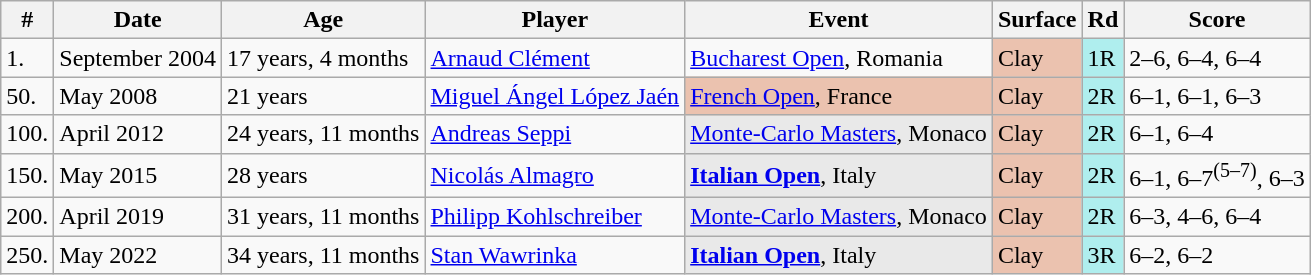<table class="wikitable sortable">
<tr>
<th>#</th>
<th>Date</th>
<th>Age</th>
<th>Player</th>
<th>Event</th>
<th>Surface</th>
<th>Rd</th>
<th class=unsortable>Score</th>
</tr>
<tr>
<td>1.</td>
<td>September 2004</td>
<td>17 years, 4 months</td>
<td> <a href='#'>Arnaud Clément</a></td>
<td><a href='#'>Bucharest Open</a>, Romania</td>
<td bgcolor=ebc2af>Clay</td>
<td bgcolor=afeeee>1R</td>
<td>2–6, 6–4, 6–4</td>
</tr>
<tr>
<td>50.</td>
<td>May 2008</td>
<td>21 years</td>
<td> <a href='#'>Miguel Ángel López Jaén</a></td>
<td bgcolor=ebc2af><a href='#'>French Open</a>, France</td>
<td bgcolor=ebc2af>Clay</td>
<td bgcolor=afeeee>2R</td>
<td>6–1, 6–1, 6–3</td>
</tr>
<tr>
<td>100.</td>
<td>April 2012</td>
<td>24 years, 11 months</td>
<td> <a href='#'>Andreas Seppi</a></td>
<td bgcolor=e9e9e9><a href='#'>Monte-Carlo Masters</a>, Monaco</td>
<td bgcolor=ebc2af>Clay</td>
<td bgcolor=afeeee>2R</td>
<td>6–1, 6–4</td>
</tr>
<tr>
<td>150.</td>
<td>May 2015</td>
<td>28 years</td>
<td> <a href='#'>Nicolás Almagro</a></td>
<td bgcolor=e9e9e9><strong><a href='#'>Italian Open</a></strong>, Italy</td>
<td bgcolor=ebc2af>Clay</td>
<td bgcolor=afeeee>2R</td>
<td>6–1, 6–7<sup>(5–7)</sup>, 6–3</td>
</tr>
<tr>
<td>200.</td>
<td>April 2019</td>
<td>31 years, 11 months</td>
<td> <a href='#'>Philipp Kohlschreiber</a></td>
<td bgcolor=e9e9e9><a href='#'>Monte-Carlo Masters</a>, Monaco</td>
<td bgcolor=ebc2af>Clay</td>
<td bgcolor=afeeee>2R</td>
<td>6–3, 4–6, 6–4</td>
</tr>
<tr>
<td>250.</td>
<td>May 2022</td>
<td>34 years, 11 months</td>
<td> <a href='#'>Stan Wawrinka</a></td>
<td bgcolor=e9e9e9><strong><a href='#'>Italian Open</a></strong>, Italy</td>
<td bgcolor=ebc2af>Clay</td>
<td bgcolor=afeeee>3R</td>
<td>6–2, 6–2</td>
</tr>
</table>
